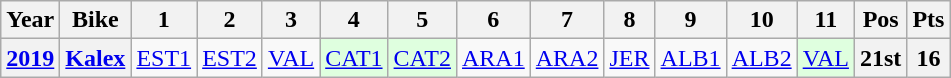<table class="wikitable" style="text-align:center">
<tr>
<th>Year</th>
<th>Bike</th>
<th>1</th>
<th>2</th>
<th>3</th>
<th>4</th>
<th>5</th>
<th>6</th>
<th>7</th>
<th>8</th>
<th>9</th>
<th>10</th>
<th>11</th>
<th>Pos</th>
<th>Pts</th>
</tr>
<tr>
<th><a href='#'>2019</a></th>
<th><a href='#'>Kalex</a></th>
<td style="background:#;"><a href='#'>EST1</a></td>
<td style="background:#;"><a href='#'>EST2</a></td>
<td style="background:#;"><a href='#'>VAL</a></td>
<td style="background:#dfffdf;"><a href='#'>CAT1</a><br></td>
<td style="background:#dfffdf;"><a href='#'>CAT2</a><br></td>
<td style="background:#;"><a href='#'>ARA1</a></td>
<td style="background:#;"><a href='#'>ARA2</a></td>
<td style="background:#;"><a href='#'>JER</a></td>
<td style="background:#;"><a href='#'>ALB1</a></td>
<td style="background:#;"><a href='#'>ALB2</a></td>
<td style="background:#dfffdf;"><a href='#'>VAL</a><br></td>
<th style="background:#;">21st</th>
<th style="background:#;">16</th>
</tr>
</table>
